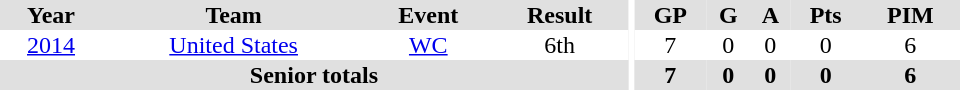<table border="0" cellpadding="1" cellspacing="0" ID="Table3" style="text-align:center; width:40em">
<tr ALIGN="center" bgcolor="#e0e0e0">
<th>Year</th>
<th>Team</th>
<th>Event</th>
<th>Result</th>
<th rowspan="99" bgcolor="#ffffff"></th>
<th>GP</th>
<th>G</th>
<th>A</th>
<th>Pts</th>
<th>PIM</th>
</tr>
<tr>
<td><a href='#'>2014</a></td>
<td><a href='#'>United States</a></td>
<td><a href='#'>WC</a></td>
<td>6th</td>
<td>7</td>
<td>0</td>
<td>0</td>
<td>0</td>
<td>6</td>
</tr>
<tr ALIGN="center" bgcolor="#e0e0e0">
<th colspan=4>Senior totals</th>
<th>7</th>
<th>0</th>
<th>0</th>
<th>0</th>
<th>6</th>
</tr>
</table>
